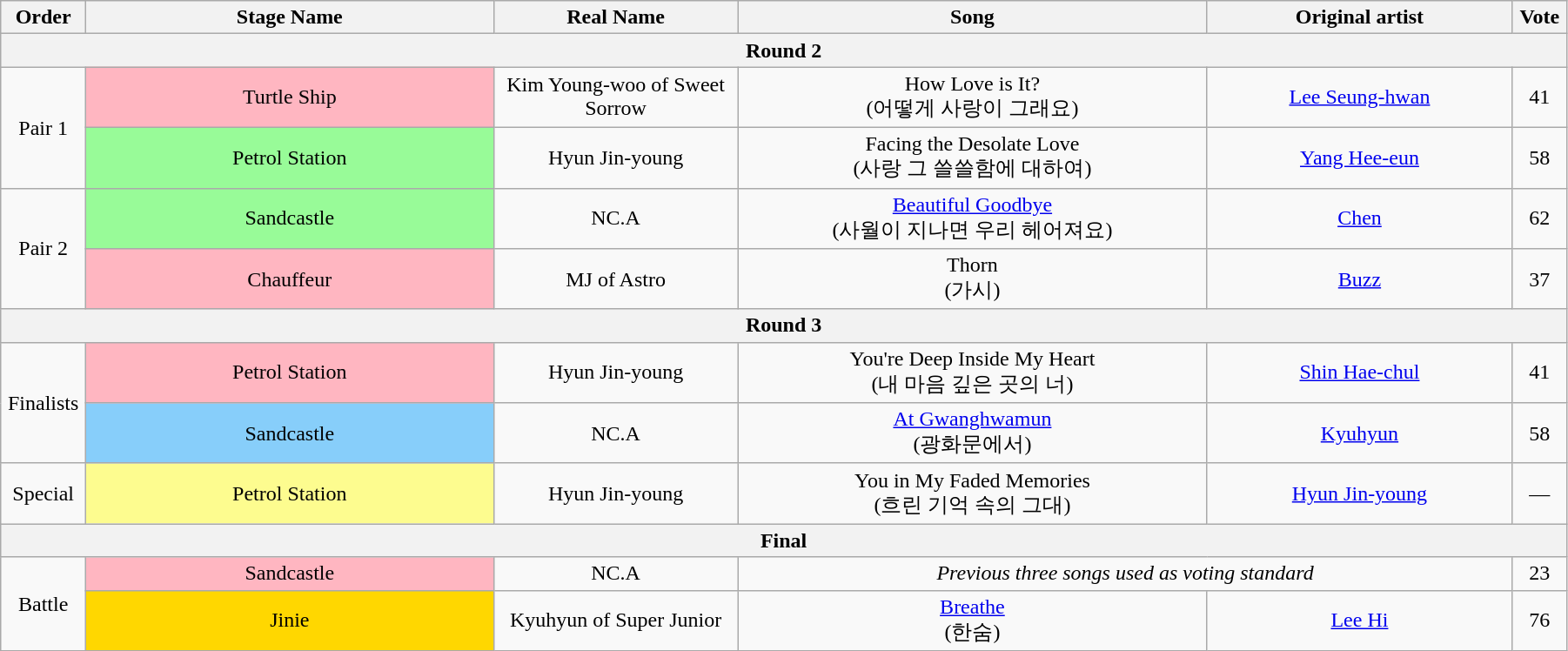<table class="wikitable" style="text-align:center; width:95%;">
<tr>
<th style="width:1%;">Order</th>
<th style="width:20%;">Stage Name</th>
<th style="width:12%;">Real Name</th>
<th style="width:23%;">Song</th>
<th style="width:15%;">Original artist</th>
<th style="width:1%;">Vote</th>
</tr>
<tr>
<th colspan=6>Round 2</th>
</tr>
<tr>
<td rowspan=2>Pair 1</td>
<td bgcolor="lightpink">Turtle Ship</td>
<td>Kim Young-woo of Sweet Sorrow</td>
<td>How Love is It?<br>(어떻게 사랑이 그래요)</td>
<td><a href='#'>Lee Seung-hwan</a></td>
<td>41</td>
</tr>
<tr>
<td bgcolor="palegreen">Petrol Station</td>
<td>Hyun Jin-young</td>
<td>Facing the Desolate Love<br>(사랑 그 쓸쓸함에 대하여)</td>
<td><a href='#'>Yang Hee-eun</a></td>
<td>58</td>
</tr>
<tr>
<td rowspan=2>Pair 2</td>
<td bgcolor="palegreen">Sandcastle</td>
<td>NC.A</td>
<td><a href='#'>Beautiful Goodbye</a><br>(사월이 지나면 우리 헤어져요)</td>
<td><a href='#'>Chen</a></td>
<td>62</td>
</tr>
<tr>
<td bgcolor="lightpink">Chauffeur</td>
<td>MJ of Astro</td>
<td>Thorn<br>(가시)</td>
<td><a href='#'>Buzz</a></td>
<td>37</td>
</tr>
<tr>
<th colspan=6>Round 3</th>
</tr>
<tr>
<td rowspan=2>Finalists</td>
<td bgcolor="lightpink">Petrol Station</td>
<td>Hyun Jin-young</td>
<td>You're Deep Inside My Heart<br>(내 마음 깊은 곳의 너)</td>
<td><a href='#'>Shin Hae-chul</a></td>
<td>41</td>
</tr>
<tr>
<td bgcolor="lightskyblue">Sandcastle</td>
<td>NC.A</td>
<td><a href='#'>At Gwanghwamun</a><br>(광화문에서)</td>
<td><a href='#'>Kyuhyun</a></td>
<td>58</td>
</tr>
<tr>
<td>Special</td>
<td bgcolor="#FDFC8F">Petrol Station</td>
<td>Hyun Jin-young</td>
<td>You in My Faded Memories<br>(흐린 기억 속의 그대)</td>
<td><a href='#'>Hyun Jin-young</a></td>
<td>—</td>
</tr>
<tr>
<th colspan=6>Final</th>
</tr>
<tr>
<td rowspan=2>Battle</td>
<td bgcolor="lightpink">Sandcastle</td>
<td>NC.A</td>
<td colspan=2><em>Previous three songs used as voting standard</em></td>
<td>23</td>
</tr>
<tr>
<td bgcolor="gold">Jinie</td>
<td>Kyuhyun of Super Junior</td>
<td><a href='#'>Breathe</a><br>(한숨)</td>
<td><a href='#'>Lee Hi</a></td>
<td>76</td>
</tr>
</table>
